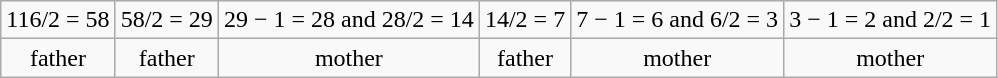<table class="wikitable">
<tr>
<td align="center">116/2 = 58</td>
<td align="center">58/2 = 29</td>
<td align="center">29 − 1 = 28 and 28/2 = 14</td>
<td align="center">14/2 = 7</td>
<td align="center">7 − 1 = 6 and 6/2 = 3</td>
<td align="center">3 − 1 = 2 and 2/2 = 1</td>
</tr>
<tr>
<td align="center">father</td>
<td align="center">father</td>
<td align="center">mother</td>
<td align="center">father</td>
<td align="center">mother</td>
<td align="center">mother</td>
</tr>
</table>
